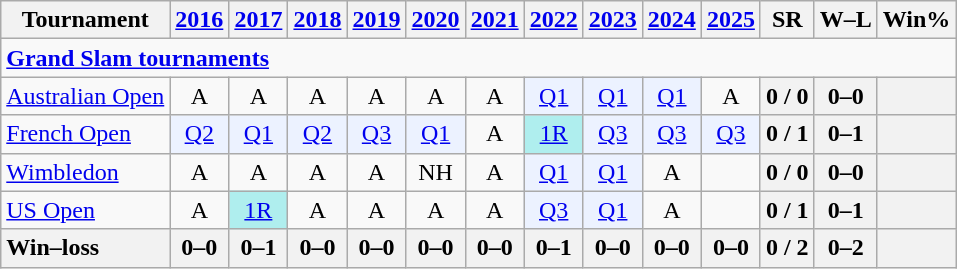<table class=wikitable style=text-align:center>
<tr>
<th>Tournament</th>
<th><a href='#'>2016</a></th>
<th><a href='#'>2017</a></th>
<th><a href='#'>2018</a></th>
<th><a href='#'>2019</a></th>
<th><a href='#'>2020</a></th>
<th><a href='#'>2021</a></th>
<th><a href='#'>2022</a></th>
<th><a href='#'>2023</a></th>
<th><a href='#'>2024</a></th>
<th><a href='#'>2025</a></th>
<th>SR</th>
<th>W–L</th>
<th>Win%</th>
</tr>
<tr>
<td colspan="14" style="text-align:left"><a href='#'><strong>Grand Slam tournaments</strong></a></td>
</tr>
<tr>
<td align=left><a href='#'>Australian Open</a></td>
<td>A</td>
<td>A</td>
<td>A</td>
<td>A</td>
<td>A</td>
<td>A</td>
<td bgcolor=ecf2ff><a href='#'>Q1</a></td>
<td bgcolor=ecf2ff><a href='#'>Q1</a></td>
<td bgcolor=ecf2ff><a href='#'>Q1</a></td>
<td>A</td>
<th>0 / 0</th>
<th>0–0</th>
<th></th>
</tr>
<tr>
<td align=left><a href='#'>French Open</a></td>
<td bgcolor=ecf2ff><a href='#'>Q2</a></td>
<td bgcolor=ecf2ff><a href='#'>Q1</a></td>
<td bgcolor=ecf2ff><a href='#'>Q2</a></td>
<td bgcolor=ecf2ff><a href='#'>Q3</a></td>
<td bgcolor=ecf2ff><a href='#'>Q1</a></td>
<td>A</td>
<td bgcolor=afeeee><a href='#'>1R</a></td>
<td bgcolor=ecf2ff><a href='#'>Q3</a></td>
<td bgcolor=ecf2ff><a href='#'>Q3</a></td>
<td bgcolor=ecf2ff><a href='#'>Q3</a></td>
<th>0 / 1</th>
<th>0–1</th>
<th></th>
</tr>
<tr>
<td align=left><a href='#'>Wimbledon</a></td>
<td>A</td>
<td>A</td>
<td>A</td>
<td>A</td>
<td>NH</td>
<td>A</td>
<td bgcolor=ecf2ff><a href='#'>Q1</a></td>
<td bgcolor=ecf2ff><a href='#'>Q1</a></td>
<td>A</td>
<td></td>
<th>0 / 0</th>
<th>0–0</th>
<th></th>
</tr>
<tr>
<td align=left><a href='#'>US Open</a></td>
<td>A</td>
<td bgcolor=afeeee><a href='#'>1R</a></td>
<td>A</td>
<td>A</td>
<td>A</td>
<td>A</td>
<td bgcolor=ecf2ff><a href='#'>Q3</a></td>
<td bgcolor=ecf2ff><a href='#'>Q1</a></td>
<td>A</td>
<td></td>
<th>0 / 1</th>
<th>0–1</th>
<th></th>
</tr>
<tr>
<th style=text-align:left><strong>Win–loss</strong></th>
<th>0–0</th>
<th>0–1</th>
<th>0–0</th>
<th>0–0</th>
<th>0–0</th>
<th>0–0</th>
<th>0–1</th>
<th>0–0</th>
<th>0–0</th>
<th>0–0</th>
<th>0 / 2</th>
<th>0–2</th>
<th></th>
</tr>
</table>
